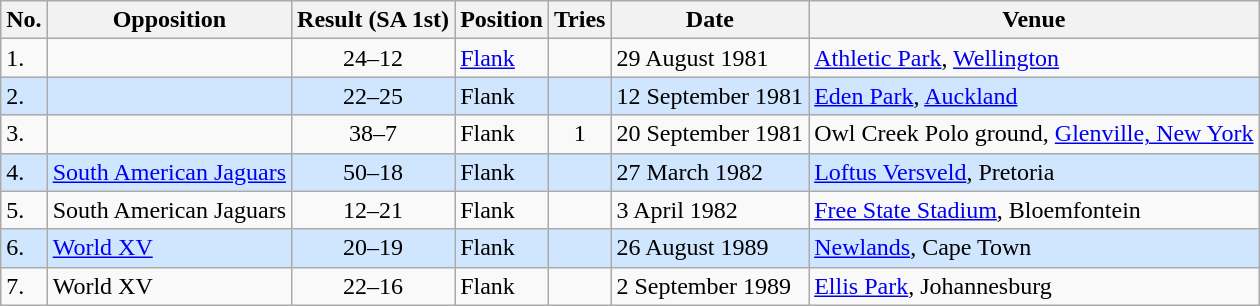<table class="wikitable sortable">
<tr>
<th>No.</th>
<th>Opposition</th>
<th>Result (SA 1st)</th>
<th>Position</th>
<th>Tries</th>
<th>Date</th>
<th>Venue</th>
</tr>
<tr>
<td>1.</td>
<td></td>
<td align="center">24–12</td>
<td><a href='#'>Flank</a></td>
<td></td>
<td>29 August 1981</td>
<td><a href='#'>Athletic Park</a>, <a href='#'>Wellington</a></td>
</tr>
<tr style="background: #D0E6FF;">
<td>2.</td>
<td></td>
<td align="center">22–25</td>
<td>Flank</td>
<td></td>
<td>12 September 1981</td>
<td><a href='#'>Eden Park</a>, <a href='#'>Auckland</a></td>
</tr>
<tr>
<td>3.</td>
<td></td>
<td align="center">38–7</td>
<td>Flank</td>
<td align="center">1</td>
<td>20 September 1981</td>
<td>Owl Creek Polo ground, <a href='#'>Glenville, New York</a></td>
</tr>
<tr style="background: #D0E6FF;">
<td>4.</td>
<td> <a href='#'>South American Jaguars</a></td>
<td align="center">50–18</td>
<td>Flank</td>
<td></td>
<td>27 March 1982</td>
<td><a href='#'>Loftus Versveld</a>, Pretoria</td>
</tr>
<tr>
<td>5.</td>
<td> South American Jaguars</td>
<td align="center">12–21</td>
<td>Flank</td>
<td></td>
<td>3 April 1982</td>
<td><a href='#'>Free State Stadium</a>, Bloemfontein</td>
</tr>
<tr style="background: #D0E6FF;">
<td>6.</td>
<td><a href='#'>World XV</a></td>
<td align="center">20–19</td>
<td>Flank</td>
<td></td>
<td>26 August 1989</td>
<td><a href='#'>Newlands</a>, Cape Town</td>
</tr>
<tr>
<td>7.</td>
<td>World XV</td>
<td align="center">22–16</td>
<td>Flank</td>
<td></td>
<td>2 September 1989</td>
<td><a href='#'>Ellis Park</a>, Johannesburg</td>
</tr>
</table>
